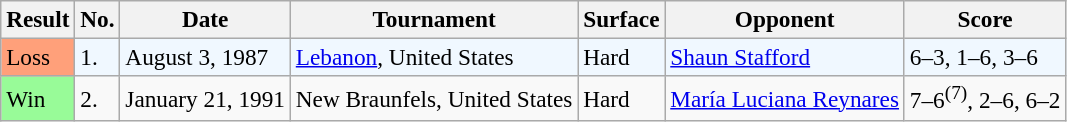<table class="sortable wikitable" style=font-size:97%>
<tr>
<th>Result</th>
<th>No.</th>
<th>Date</th>
<th>Tournament</th>
<th>Surface</th>
<th>Opponent</th>
<th>Score</th>
</tr>
<tr style="background:#f0f8ff;">
<td style="background:#ffa07a;">Loss</td>
<td>1.</td>
<td>August 3, 1987</td>
<td><a href='#'>Lebanon</a>, United States</td>
<td>Hard</td>
<td> <a href='#'>Shaun Stafford</a></td>
<td>6–3, 1–6, 3–6</td>
</tr>
<tr>
<td style="background:#98fb98;">Win</td>
<td>2.</td>
<td>January 21, 1991</td>
<td>New Braunfels, United States</td>
<td>Hard</td>
<td> <a href='#'>María Luciana Reynares</a></td>
<td>7–6<sup>(7)</sup>, 2–6, 6–2</td>
</tr>
</table>
